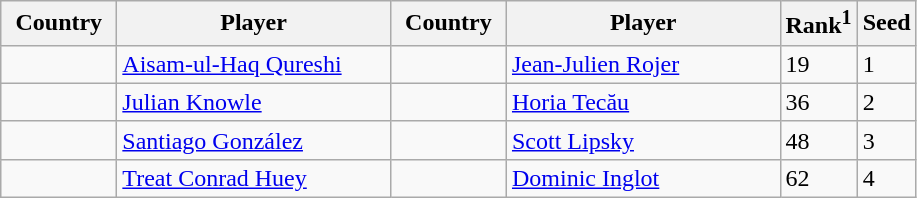<table class="sortable wikitable">
<tr>
<th width="70">Country</th>
<th width="175">Player</th>
<th width="70">Country</th>
<th width="175">Player</th>
<th>Rank<sup>1</sup></th>
<th>Seed</th>
</tr>
<tr>
<td></td>
<td><a href='#'>Aisam-ul-Haq Qureshi</a></td>
<td></td>
<td><a href='#'>Jean-Julien Rojer</a></td>
<td>19</td>
<td>1</td>
</tr>
<tr>
<td></td>
<td><a href='#'>Julian Knowle</a></td>
<td></td>
<td><a href='#'>Horia Tecău</a></td>
<td>36</td>
<td>2</td>
</tr>
<tr>
<td></td>
<td><a href='#'>Santiago González</a></td>
<td></td>
<td><a href='#'>Scott Lipsky</a></td>
<td>48</td>
<td>3</td>
</tr>
<tr>
<td></td>
<td><a href='#'>Treat Conrad Huey</a></td>
<td></td>
<td><a href='#'>Dominic Inglot</a></td>
<td>62</td>
<td>4</td>
</tr>
</table>
